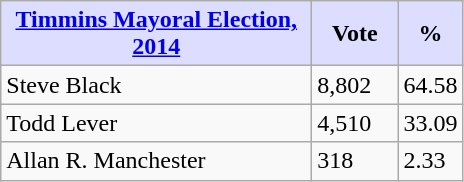<table class="wikitable">
<tr>
<th style="background:#ddf; width:200px;"><a href='#'>Timmins Mayoral Election, 2014</a></th>
<th style="background:#ddf; width:50px;">Vote</th>
<th style="background:#ddf; width:30px;">%</th>
</tr>
<tr>
<td>Steve Black</td>
<td>8,802</td>
<td>64.58</td>
</tr>
<tr>
<td>Todd Lever</td>
<td>4,510</td>
<td>33.09</td>
</tr>
<tr>
<td>Allan R. Manchester</td>
<td>318</td>
<td>2.33</td>
</tr>
</table>
